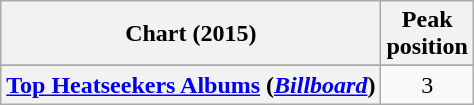<table class="wikitable sortable plainrowheaders" style="text-align:center">
<tr>
<th scope="col">Chart (2015)</th>
<th scope="col">Peak<br>position</th>
</tr>
<tr>
</tr>
<tr>
</tr>
<tr>
<th scope="row"><a href='#'>Top Heatseekers Albums</a> (<em><a href='#'>Billboard</a></em>)</th>
<td>3</td>
</tr>
</table>
